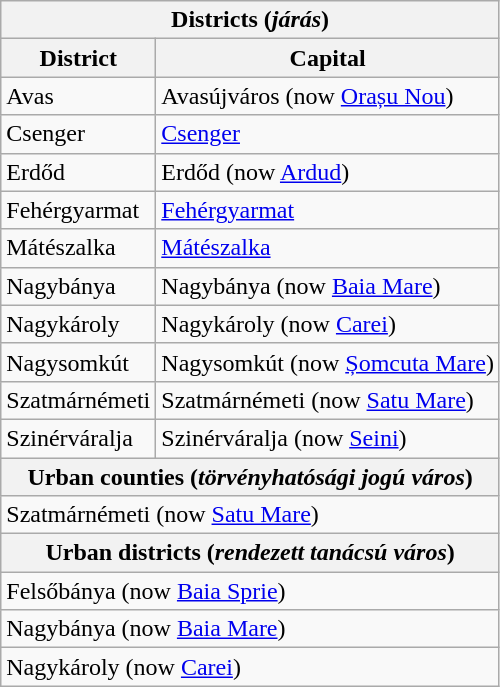<table class="wikitable">
<tr>
<th colspan=2>Districts (<em>járás</em>)</th>
</tr>
<tr>
<th>District</th>
<th>Capital</th>
</tr>
<tr>
<td>Avas <em></em></td>
<td>Avasújváros (now <a href='#'>Orașu Nou</a>)</td>
</tr>
<tr>
<td> Csenger</td>
<td><a href='#'>Csenger</a></td>
</tr>
<tr>
<td> Erdőd</td>
<td>Erdőd (now <a href='#'>Ardud</a>)</td>
</tr>
<tr>
<td> Fehérgyarmat</td>
<td><a href='#'>Fehérgyarmat</a></td>
</tr>
<tr>
<td> Mátészalka</td>
<td><a href='#'>Mátészalka</a></td>
</tr>
<tr>
<td> Nagybánya</td>
<td>Nagybánya (now <a href='#'>Baia Mare</a>)</td>
</tr>
<tr>
<td> Nagykároly</td>
<td>Nagykároly (now <a href='#'>Carei</a>)</td>
</tr>
<tr>
<td> Nagysomkút</td>
<td>Nagysomkút (now <a href='#'>Șomcuta Mare</a>)</td>
</tr>
<tr>
<td> Szatmárnémeti</td>
<td>Szatmárnémeti (now <a href='#'>Satu Mare</a>)</td>
</tr>
<tr>
<td> Szinérváralja</td>
<td>Szinérváralja (now <a href='#'>Seini</a>)</td>
</tr>
<tr>
<th colspan=2> Urban counties (<em>törvényhatósági jogú város</em>)</th>
</tr>
<tr>
<td colspan=2>Szatmárnémeti (now <a href='#'>Satu Mare</a>)</td>
</tr>
<tr>
<th colspan=2> Urban districts (<em>rendezett tanácsú város</em>)</th>
</tr>
<tr>
<td colspan=2>Felsőbánya (now <a href='#'>Baia Sprie</a>)</td>
</tr>
<tr>
<td colspan=2>Nagybánya (now <a href='#'>Baia Mare</a>)</td>
</tr>
<tr>
<td colspan=2>Nagykároly (now <a href='#'>Carei</a>)</td>
</tr>
</table>
